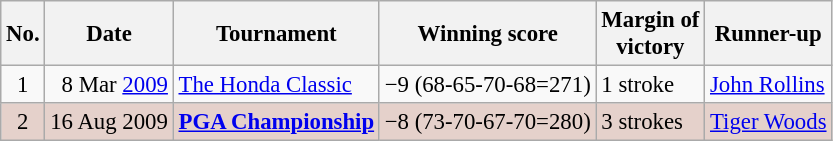<table class="wikitable" style="font-size:95%;">
<tr>
<th>No.</th>
<th>Date</th>
<th>Tournament</th>
<th>Winning score</th>
<th>Margin of<br>victory</th>
<th>Runner-up</th>
</tr>
<tr>
<td align=center>1</td>
<td align=right>8 Mar <a href='#'>2009</a></td>
<td><a href='#'>The Honda Classic</a></td>
<td>−9 (68-65-70-68=271)</td>
<td>1 stroke</td>
<td> <a href='#'>John Rollins</a></td>
</tr>
<tr style="background:#e5d1cb;">
<td align=center>2</td>
<td align=right>16 Aug 2009</td>
<td><strong><a href='#'>PGA Championship</a></strong></td>
<td>−8 (73-70-67-70=280)</td>
<td>3 strokes</td>
<td> <a href='#'>Tiger Woods</a></td>
</tr>
</table>
